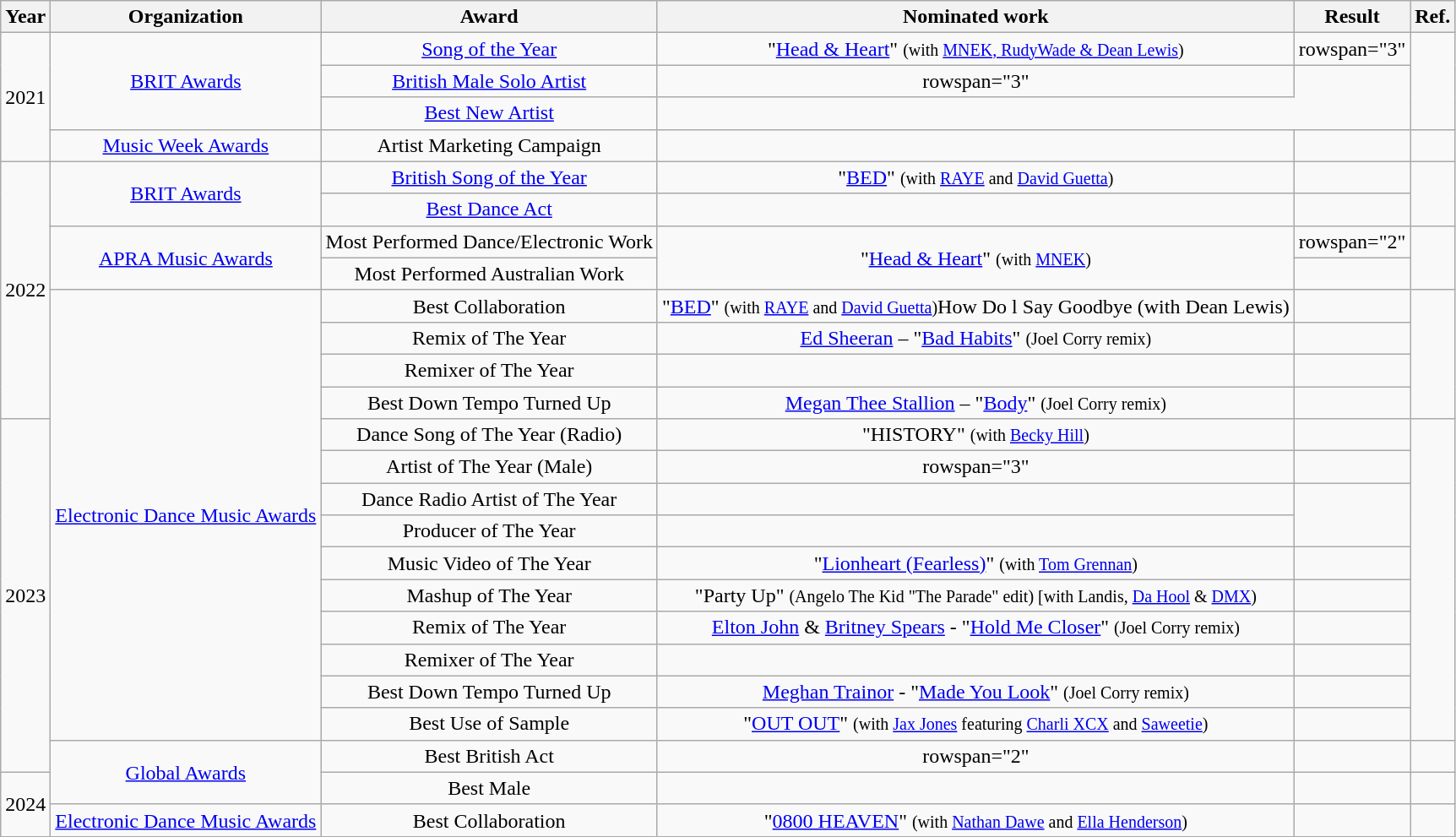<table class="wikitable plainrowheaders" style="text-align:center;">
<tr>
<th>Year</th>
<th>Organization</th>
<th>Award</th>
<th>Nominated work</th>
<th>Result</th>
<th>Ref.</th>
</tr>
<tr>
<td rowspan="4">2021</td>
<td rowspan="3"><a href='#'>BRIT Awards</a></td>
<td><a href='#'>Song of the Year</a></td>
<td>"<a href='#'>Head & Heart</a>" <small>(with <a href='#'>MNEK, RudyWade & Dean Lewis</a>)</small></td>
<td>rowspan="3" </td>
<td rowspan="3"></td>
</tr>
<tr>
<td><a href='#'>British Male Solo Artist</a></td>
<td>rowspan="3" </td>
</tr>
<tr>
<td><a href='#'>Best New Artist</a></td>
</tr>
<tr>
<td><a href='#'>Music Week Awards</a></td>
<td>Artist Marketing Campaign</td>
<td></td>
<td></td>
</tr>
<tr>
<td rowspan="8">2022</td>
<td rowspan="2"><a href='#'>BRIT Awards</a></td>
<td><a href='#'>British Song of the Year</a></td>
<td>"<a href='#'>BED</a>" <small>(with <a href='#'>RAYE</a> and <a href='#'>David Guetta</a>)</small></td>
<td></td>
<td rowspan="2"></td>
</tr>
<tr>
<td><a href='#'>Best Dance Act</a></td>
<td></td>
<td></td>
</tr>
<tr>
<td rowspan="2"><a href='#'>APRA Music Awards</a></td>
<td>Most Performed Dance/Electronic Work</td>
<td rowspan="2">"<a href='#'>Head & Heart</a>" <small>(with <a href='#'>MNEK</a>)</small></td>
<td>rowspan="2" </td>
<td rowspan="2"></td>
</tr>
<tr>
<td>Most Performed Australian Work</td>
</tr>
<tr>
<td rowspan="14"><a href='#'>Electronic Dance Music Awards</a></td>
<td>Best Collaboration</td>
<td>"<a href='#'>BED</a>" <small>(with <a href='#'>RAYE</a> and <a href='#'>David Guetta</a>)</small>How Do l Say Goodbye (with Dean Lewis)</td>
<td></td>
<td rowspan="4"></td>
</tr>
<tr>
<td>Remix of The Year</td>
<td><a href='#'>Ed Sheeran</a> – "<a href='#'>Bad Habits</a>" <small>(Joel Corry remix)</small></td>
<td></td>
</tr>
<tr>
<td>Remixer of The Year</td>
<td></td>
<td></td>
</tr>
<tr>
<td>Best Down Tempo Turned Up</td>
<td><a href='#'>Megan Thee Stallion</a> – "<a href='#'>Body</a>" <small>(Joel Corry remix)</small></td>
<td></td>
</tr>
<tr>
<td rowspan="11">2023</td>
<td>Dance Song of The Year (Radio)</td>
<td>"HISTORY" <small>(with <a href='#'>Becky Hill</a>)</small></td>
<td></td>
<td rowspan="10"></td>
</tr>
<tr>
<td>Artist of The Year (Male)</td>
<td>rowspan="3" </td>
<td></td>
</tr>
<tr>
<td>Dance Radio Artist of The Year</td>
<td></td>
</tr>
<tr>
<td>Producer of The Year</td>
<td></td>
</tr>
<tr>
<td>Music Video of The Year</td>
<td>"<a href='#'>Lionheart (Fearless)</a>" <small>(with <a href='#'>Tom Grennan</a>)</small></td>
<td></td>
</tr>
<tr>
<td>Mashup of The Year</td>
<td>"Party Up" <small>(Angelo The Kid "The Parade" edit) [with Landis, <a href='#'>Da Hool</a> & <a href='#'>DMX</a>)</small></td>
<td></td>
</tr>
<tr>
<td>Remix of The Year</td>
<td><a href='#'>Elton John</a> & <a href='#'>Britney Spears</a> - "<a href='#'>Hold Me Closer</a>" <small>(Joel Corry remix)</small></td>
<td></td>
</tr>
<tr>
<td>Remixer of The Year</td>
<td></td>
<td></td>
</tr>
<tr>
<td>Best Down Tempo Turned Up</td>
<td><a href='#'>Meghan Trainor</a> - "<a href='#'>Made You Look</a>" <small>(Joel Corry remix)</small></td>
<td></td>
</tr>
<tr>
<td>Best Use of Sample</td>
<td>"<a href='#'>OUT OUT</a>" <small>(with <a href='#'>Jax Jones</a> featuring <a href='#'>Charli XCX</a> and <a href='#'>Saweetie</a>)</small></td>
<td></td>
</tr>
<tr>
<td rowspan="2"><a href='#'>Global Awards</a></td>
<td>Best British Act</td>
<td>rowspan="2" </td>
<td></td>
<td></td>
</tr>
<tr>
<td rowspan="2">2024</td>
<td>Best Male</td>
<td></td>
<td></td>
</tr>
<tr>
<td><a href='#'>Electronic Dance Music Awards</a></td>
<td>Best Collaboration</td>
<td>"<a href='#'>0800 HEAVEN</a>" <small>(with <a href='#'>Nathan Dawe</a> and <a href='#'>Ella Henderson</a>)</small></td>
<td></td>
<td></td>
</tr>
</table>
